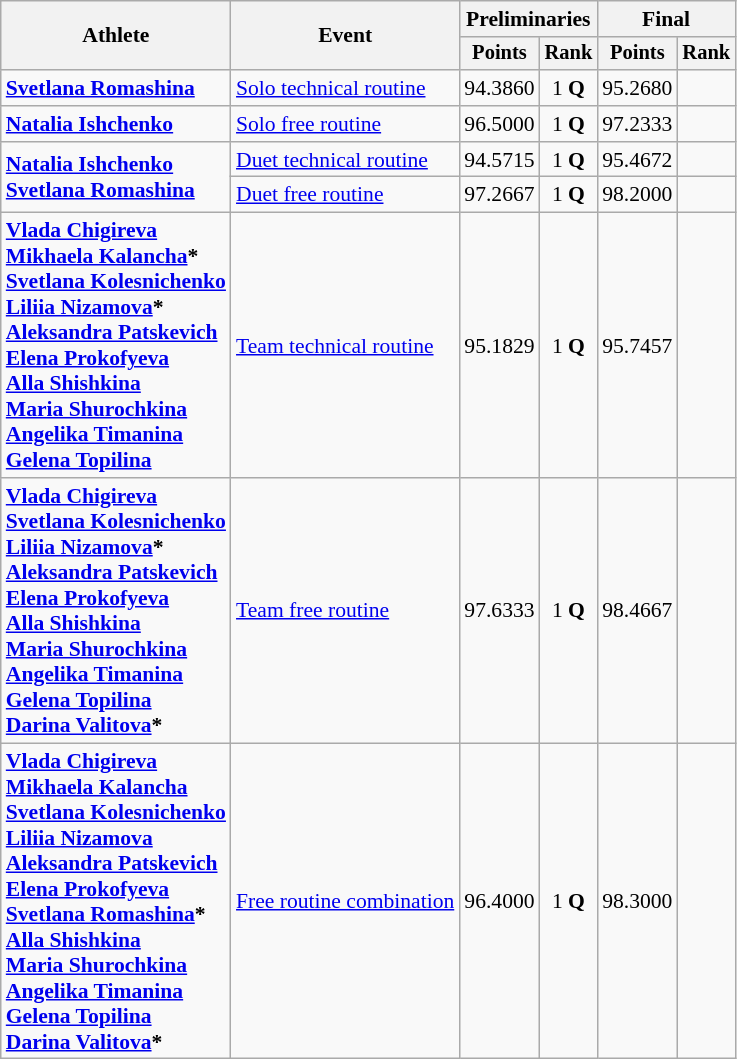<table class=wikitable style="font-size:90%">
<tr>
<th rowspan="2">Athlete</th>
<th rowspan="2">Event</th>
<th colspan="2">Preliminaries</th>
<th colspan="2">Final</th>
</tr>
<tr style="font-size:95%">
<th>Points</th>
<th>Rank</th>
<th>Points</th>
<th>Rank</th>
</tr>
<tr align=center>
<td align=left><strong><a href='#'>Svetlana Romashina</a></strong></td>
<td align=left><a href='#'>Solo technical routine</a></td>
<td>94.3860</td>
<td>1 <strong>Q</strong></td>
<td>95.2680</td>
<td></td>
</tr>
<tr align=center>
<td align=left><strong><a href='#'>Natalia Ishchenko</a></strong></td>
<td align=left><a href='#'>Solo free routine</a></td>
<td>96.5000</td>
<td>1 <strong>Q</strong></td>
<td>97.2333</td>
<td></td>
</tr>
<tr align=center>
<td align=left rowspan=2><strong><a href='#'>Natalia Ishchenko</a><br><a href='#'>Svetlana Romashina</a></strong></td>
<td align=left><a href='#'>Duet technical routine</a></td>
<td>94.5715</td>
<td>1 <strong>Q</strong></td>
<td>95.4672</td>
<td></td>
</tr>
<tr align=center>
<td align=left><a href='#'>Duet free routine</a></td>
<td>97.2667</td>
<td>1 <strong>Q</strong></td>
<td>98.2000</td>
<td></td>
</tr>
<tr align=center>
<td align=left><strong><a href='#'>Vlada Chigireva</a><br><a href='#'>Mikhaela Kalancha</a>*<br><a href='#'>Svetlana Kolesnichenko</a><br><a href='#'>Liliia Nizamova</a>*<br><a href='#'>Aleksandra Patskevich</a><br><a href='#'>Elena Prokofyeva</a><br><a href='#'>Alla Shishkina</a><br><a href='#'>Maria Shurochkina</a><br><a href='#'>Angelika Timanina</a><br><a href='#'>Gelena Topilina</a></strong></td>
<td align=left><a href='#'>Team technical routine</a></td>
<td>95.1829</td>
<td>1 <strong>Q</strong></td>
<td>95.7457</td>
<td></td>
</tr>
<tr align=center>
<td align=left><strong><a href='#'>Vlada Chigireva</a><br><a href='#'>Svetlana Kolesnichenko</a><br><a href='#'>Liliia Nizamova</a>*<br><a href='#'>Aleksandra Patskevich</a><br><a href='#'>Elena Prokofyeva</a><br><a href='#'>Alla Shishkina</a><br><a href='#'>Maria Shurochkina</a><br><a href='#'>Angelika Timanina</a><br><a href='#'>Gelena Topilina</a><br><a href='#'>Darina Valitova</a>*</strong></td>
<td align=left><a href='#'>Team free routine</a></td>
<td>97.6333</td>
<td>1 <strong>Q</strong></td>
<td>98.4667</td>
<td></td>
</tr>
<tr align=center>
<td align=left><strong><a href='#'>Vlada Chigireva</a> <br><a href='#'>Mikhaela Kalancha</a> <br><a href='#'>Svetlana Kolesnichenko</a><br><a href='#'>Liliia Nizamova</a><br><a href='#'>Aleksandra Patskevich</a><br><a href='#'>Elena Prokofyeva</a><br><a href='#'>Svetlana Romashina</a>*<br><a href='#'>Alla Shishkina</a><br><a href='#'>Maria Shurochkina</a><br><a href='#'>Angelika Timanina</a><br><a href='#'>Gelena Topilina</a><br><a href='#'>Darina Valitova</a>*</strong></td>
<td align=left><a href='#'>Free routine combination</a></td>
<td>96.4000</td>
<td>1 <strong>Q</strong></td>
<td>98.3000</td>
<td></td>
</tr>
</table>
